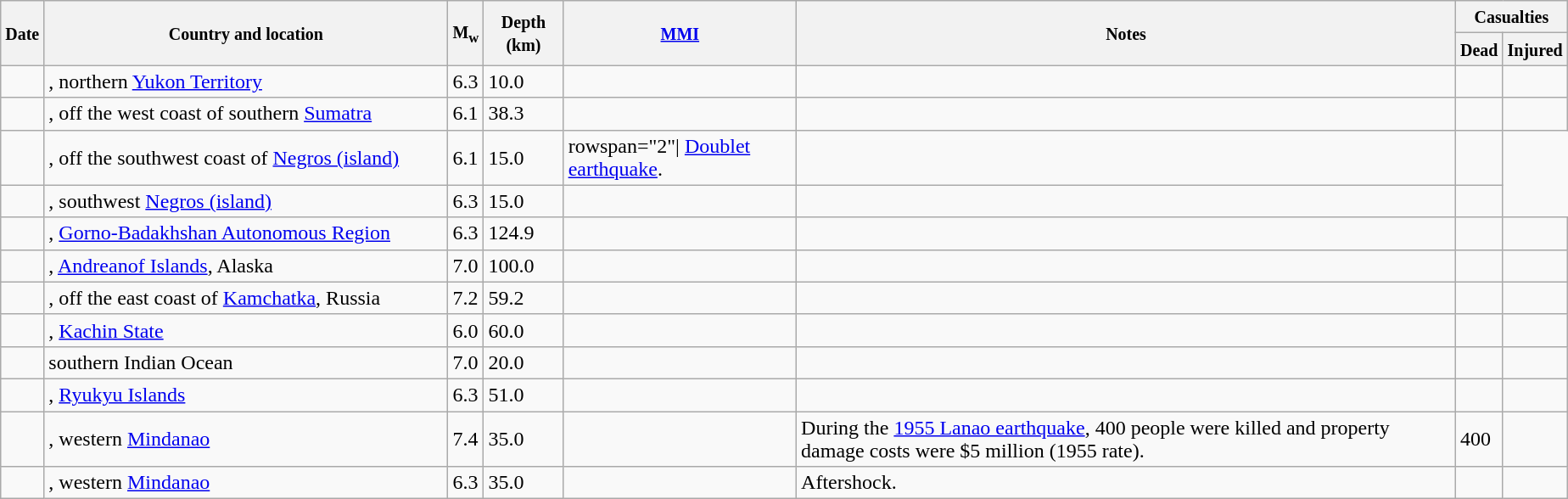<table class="wikitable sortable sort-under" style="border:1px black; margin-left:1em;">
<tr>
<th rowspan="2"><small>Date</small></th>
<th rowspan="2" style="width: 310px"><small>Country and location</small></th>
<th rowspan="2"><small>M<sub>w</sub></small></th>
<th rowspan="2"><small>Depth (km)</small></th>
<th rowspan="2"><small><a href='#'>MMI</a></small></th>
<th rowspan="2" class="unsortable"><small>Notes</small></th>
<th colspan="2"><small>Casualties</small></th>
</tr>
<tr>
<th><small>Dead</small></th>
<th><small>Injured</small></th>
</tr>
<tr>
<td></td>
<td>, northern <a href='#'>Yukon Territory</a></td>
<td>6.3</td>
<td>10.0</td>
<td></td>
<td></td>
<td></td>
<td></td>
</tr>
<tr>
<td></td>
<td>, off the west coast of southern <a href='#'>Sumatra</a></td>
<td>6.1</td>
<td>38.3</td>
<td></td>
<td></td>
<td></td>
<td></td>
</tr>
<tr>
<td></td>
<td>, off the southwest coast of <a href='#'>Negros (island)</a></td>
<td>6.1</td>
<td>15.0</td>
<td>rowspan="2"| <a href='#'>Doublet earthquake</a>.</td>
<td></td>
<td></td>
</tr>
<tr>
<td></td>
<td>, southwest <a href='#'>Negros (island)</a></td>
<td>6.3</td>
<td>15.0</td>
<td></td>
<td></td>
<td></td>
</tr>
<tr>
<td></td>
<td>, <a href='#'>Gorno-Badakhshan Autonomous Region</a></td>
<td>6.3</td>
<td>124.9</td>
<td></td>
<td></td>
<td></td>
<td></td>
</tr>
<tr>
<td></td>
<td>, <a href='#'>Andreanof Islands</a>, Alaska</td>
<td>7.0</td>
<td>100.0</td>
<td></td>
<td></td>
<td></td>
<td></td>
</tr>
<tr>
<td></td>
<td>, off the east coast of <a href='#'>Kamchatka</a>, Russia</td>
<td>7.2</td>
<td>59.2</td>
<td></td>
<td></td>
<td></td>
<td></td>
</tr>
<tr>
<td></td>
<td>, <a href='#'>Kachin State</a></td>
<td>6.0</td>
<td>60.0</td>
<td></td>
<td></td>
<td></td>
<td></td>
</tr>
<tr>
<td></td>
<td>southern Indian Ocean</td>
<td>7.0</td>
<td>20.0</td>
<td></td>
<td></td>
<td></td>
<td></td>
</tr>
<tr>
<td></td>
<td>, <a href='#'>Ryukyu Islands</a></td>
<td>6.3</td>
<td>51.0</td>
<td></td>
<td></td>
<td></td>
<td></td>
</tr>
<tr>
<td></td>
<td>, western <a href='#'>Mindanao</a></td>
<td>7.4</td>
<td>35.0</td>
<td></td>
<td>During the <a href='#'>1955 Lanao earthquake</a>, 400 people were killed and property damage costs were $5 million (1955 rate).</td>
<td>400</td>
<td></td>
</tr>
<tr>
<td></td>
<td>, western <a href='#'>Mindanao</a></td>
<td>6.3</td>
<td>35.0</td>
<td></td>
<td>Aftershock.</td>
<td></td>
<td></td>
</tr>
</table>
